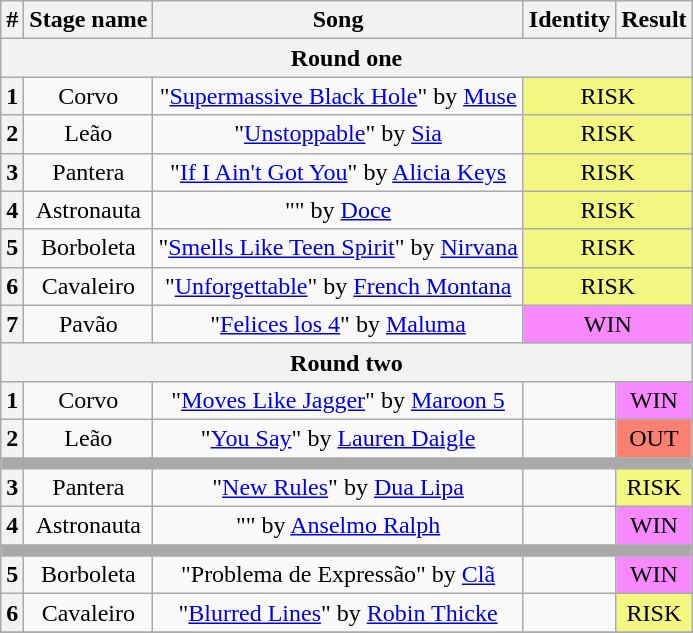<table class="wikitable plainrowheaders" style="text-align: center;">
<tr>
<th>#</th>
<th>Stage name</th>
<th>Song</th>
<th>Identity</th>
<th>Result</th>
</tr>
<tr>
<th colspan="5">Round one</th>
</tr>
<tr>
<th>1</th>
<td>Corvo</td>
<td>"<a href='#'>Supermassive Black Hole</a>" by <a href='#'>Muse</a></td>
<td colspan="2" bgcolor="#F3F781">RISK</td>
</tr>
<tr>
<th>2</th>
<td>Leão</td>
<td>"<a href='#'>Unstoppable</a>" by <a href='#'>Sia</a></td>
<td colspan="2" bgcolor="#F3F781">RISK</td>
</tr>
<tr>
<th>3</th>
<td>Pantera</td>
<td>"<a href='#'>If I Ain't Got You</a>" by <a href='#'>Alicia Keys</a></td>
<td colspan="2" bgcolor="#F3F781">RISK</td>
</tr>
<tr>
<th>4</th>
<td>Astronauta</td>
<td>"" by <a href='#'>Doce</a></td>
<td colspan="2" bgcolor="#F3F781">RISK</td>
</tr>
<tr>
<th>5</th>
<td>Borboleta</td>
<td>"<a href='#'>Smells Like Teen Spirit</a>" by <a href='#'>Nirvana</a></td>
<td colspan="2" bgcolor="#F3F781">RISK</td>
</tr>
<tr>
<th>6</th>
<td>Cavaleiro</td>
<td>"<a href='#'>Unforgettable</a>" by <a href='#'>French Montana</a></td>
<td colspan="2" bgcolor="#F3F781">RISK</td>
</tr>
<tr>
<th>7</th>
<td>Pavão</td>
<td>"<a href='#'>Felices los 4</a>" by <a href='#'>Maluma</a></td>
<td colspan="2" bgcolor="#F888FD">WIN</td>
</tr>
<tr>
<th colspan="5">Round two</th>
</tr>
<tr>
<th>1</th>
<td>Corvo</td>
<td>"<a href='#'>Moves Like Jagger</a>" by <a href='#'>Maroon 5</a></td>
<td></td>
<td bgcolor="F888FD">WIN</td>
</tr>
<tr>
<th>2</th>
<td>Leão</td>
<td>"<a href='#'>You Say</a>" by <a href='#'>Lauren Daigle</a></td>
<td></td>
<td bgcolor="salmon">OUT</td>
</tr>
<tr>
<td colspan="5" style="background:darkgray"></td>
</tr>
<tr>
<th>3</th>
<td>Pantera</td>
<td>"<a href='#'>New Rules</a>" by <a href='#'>Dua Lipa</a></td>
<td></td>
<td bgcolor="F3F781">RISK</td>
</tr>
<tr>
<th>4</th>
<td>Astronauta</td>
<td>"" by <a href='#'>Anselmo Ralph</a></td>
<td></td>
<td bgcolor="F888FD">WIN</td>
</tr>
<tr>
<td colspan="5" style="background:darkgray"></td>
</tr>
<tr>
<th>5</th>
<td>Borboleta</td>
<td>"Problema de Expressão" by <a href='#'>Clã</a></td>
<td></td>
<td bgcolor="F888FD">WIN</td>
</tr>
<tr>
<th>6</th>
<td>Cavaleiro</td>
<td>"<a href='#'>Blurred Lines</a>" by <a href='#'>Robin Thicke</a></td>
<td></td>
<td bgcolor="F3F781">RISK</td>
</tr>
<tr>
</tr>
</table>
